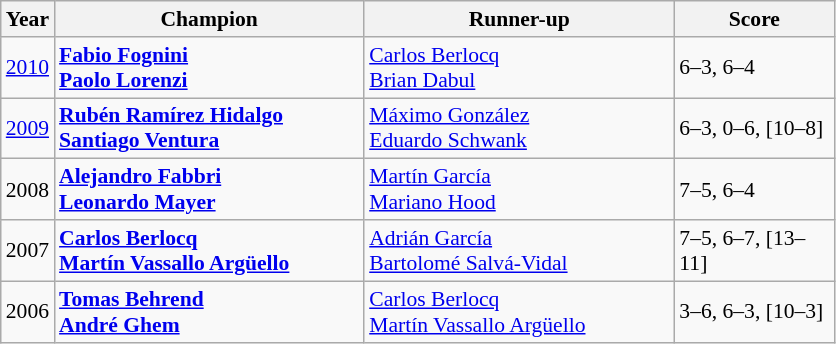<table class="wikitable" style="font-size:90%">
<tr>
<th>Year</th>
<th width="200">Champion</th>
<th width="200">Runner-up</th>
<th width="100">Score</th>
</tr>
<tr>
<td><a href='#'>2010</a></td>
<td> <strong><a href='#'>Fabio Fognini</a></strong> <br>  <strong><a href='#'>Paolo Lorenzi</a></strong></td>
<td> <a href='#'>Carlos Berlocq</a> <br>  <a href='#'>Brian Dabul</a></td>
<td>6–3, 6–4</td>
</tr>
<tr>
<td><a href='#'>2009</a></td>
<td> <strong><a href='#'>Rubén Ramírez Hidalgo</a></strong> <br>  <strong><a href='#'>Santiago Ventura</a></strong></td>
<td> <a href='#'>Máximo González</a> <br>  <a href='#'>Eduardo Schwank</a></td>
<td>6–3, 0–6, [10–8]</td>
</tr>
<tr>
<td>2008</td>
<td> <strong><a href='#'>Alejandro Fabbri</a></strong> <br>  <strong><a href='#'>Leonardo Mayer</a></strong></td>
<td> <a href='#'>Martín García</a> <br>  <a href='#'>Mariano Hood</a></td>
<td>7–5, 6–4</td>
</tr>
<tr>
<td>2007</td>
<td> <strong><a href='#'>Carlos Berlocq</a></strong> <br>  <strong><a href='#'>Martín Vassallo Argüello</a></strong></td>
<td> <a href='#'>Adrián García</a> <br>  <a href='#'>Bartolomé Salvá-Vidal</a></td>
<td>7–5, 6–7, [13–11]</td>
</tr>
<tr>
<td>2006</td>
<td> <strong><a href='#'>Tomas Behrend</a></strong> <br>  <strong><a href='#'>André Ghem</a></strong></td>
<td> <a href='#'>Carlos Berlocq</a> <br>  <a href='#'>Martín Vassallo Argüello</a></td>
<td>3–6, 6–3, [10–3]</td>
</tr>
</table>
